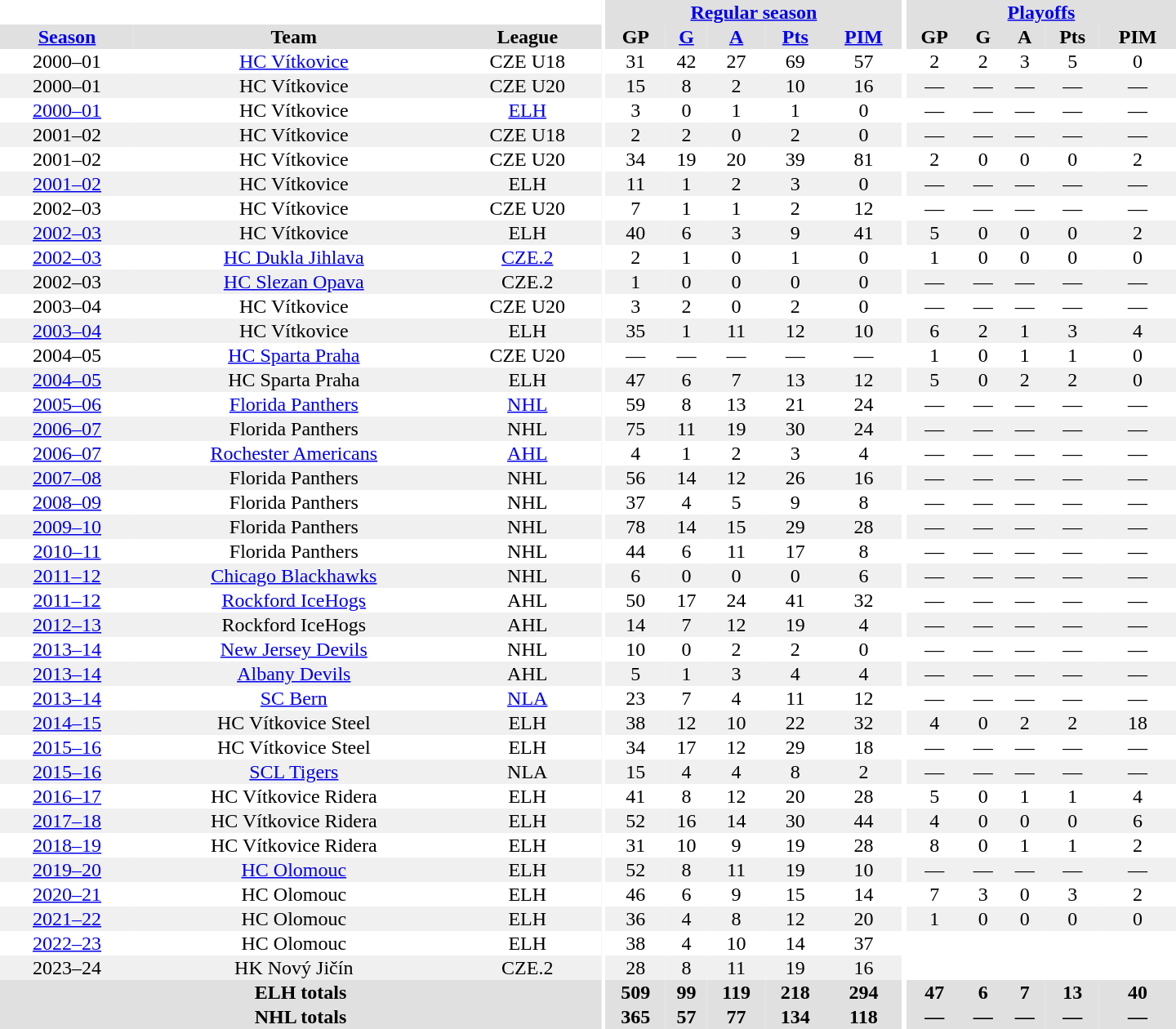<table border="0" cellpadding="1" cellspacing="0" style="text-align:center; width:60em">
<tr bgcolor="#e0e0e0">
<th colspan="3" bgcolor="#ffffff"></th>
<th rowspan="101" bgcolor="#ffffff"></th>
<th colspan="5"><a href='#'>Regular season</a></th>
<th rowspan="101" bgcolor="#ffffff"></th>
<th colspan="5"><a href='#'>Playoffs</a></th>
</tr>
<tr bgcolor="#e0e0e0">
<th><a href='#'>Season</a></th>
<th>Team</th>
<th>League</th>
<th>GP</th>
<th><a href='#'>G</a></th>
<th><a href='#'>A</a></th>
<th><a href='#'>Pts</a></th>
<th><a href='#'>PIM</a></th>
<th>GP</th>
<th>G</th>
<th>A</th>
<th>Pts</th>
<th>PIM</th>
</tr>
<tr>
<td>2000–01</td>
<td><a href='#'>HC Vítkovice</a></td>
<td>CZE U18</td>
<td>31</td>
<td>42</td>
<td>27</td>
<td>69</td>
<td>57</td>
<td>2</td>
<td>2</td>
<td>3</td>
<td>5</td>
<td>0</td>
</tr>
<tr bgcolor="#f0f0f0">
<td>2000–01</td>
<td>HC Vítkovice</td>
<td>CZE U20</td>
<td>15</td>
<td>8</td>
<td>2</td>
<td>10</td>
<td>16</td>
<td>—</td>
<td>—</td>
<td>—</td>
<td>—</td>
<td>—</td>
</tr>
<tr>
<td><a href='#'>2000–01</a></td>
<td>HC Vítkovice</td>
<td><a href='#'>ELH</a></td>
<td>3</td>
<td>0</td>
<td>1</td>
<td>1</td>
<td>0</td>
<td>—</td>
<td>—</td>
<td>—</td>
<td>—</td>
<td>—</td>
</tr>
<tr bgcolor="#f0f0f0">
<td>2001–02</td>
<td>HC Vítkovice</td>
<td>CZE U18</td>
<td>2</td>
<td>2</td>
<td>0</td>
<td>2</td>
<td>0</td>
<td>—</td>
<td>—</td>
<td>—</td>
<td>—</td>
<td>—</td>
</tr>
<tr>
<td>2001–02</td>
<td>HC Vítkovice</td>
<td>CZE U20</td>
<td>34</td>
<td>19</td>
<td>20</td>
<td>39</td>
<td>81</td>
<td>2</td>
<td>0</td>
<td>0</td>
<td>0</td>
<td>2</td>
</tr>
<tr bgcolor="#f0f0f0">
<td><a href='#'>2001–02</a></td>
<td>HC Vítkovice</td>
<td>ELH</td>
<td>11</td>
<td>1</td>
<td>2</td>
<td>3</td>
<td>0</td>
<td>—</td>
<td>—</td>
<td>—</td>
<td>—</td>
<td>—</td>
</tr>
<tr>
<td>2002–03</td>
<td>HC Vítkovice</td>
<td>CZE U20</td>
<td>7</td>
<td>1</td>
<td>1</td>
<td>2</td>
<td>12</td>
<td>—</td>
<td>—</td>
<td>—</td>
<td>—</td>
<td>—</td>
</tr>
<tr bgcolor="#f0f0f0">
<td><a href='#'>2002–03</a></td>
<td>HC Vítkovice</td>
<td>ELH</td>
<td>40</td>
<td>6</td>
<td>3</td>
<td>9</td>
<td>41</td>
<td>5</td>
<td>0</td>
<td>0</td>
<td>0</td>
<td>2</td>
</tr>
<tr>
<td><a href='#'>2002–03</a></td>
<td><a href='#'>HC Dukla Jihlava</a></td>
<td><a href='#'>CZE.2</a></td>
<td>2</td>
<td>1</td>
<td>0</td>
<td>1</td>
<td>0</td>
<td>1</td>
<td>0</td>
<td>0</td>
<td>0</td>
<td>0</td>
</tr>
<tr bgcolor="#f0f0f0">
<td>2002–03</td>
<td><a href='#'>HC Slezan Opava</a></td>
<td>CZE.2</td>
<td>1</td>
<td>0</td>
<td>0</td>
<td>0</td>
<td>0</td>
<td>—</td>
<td>—</td>
<td>—</td>
<td>—</td>
<td>—</td>
</tr>
<tr>
<td>2003–04</td>
<td>HC Vítkovice</td>
<td>CZE U20</td>
<td>3</td>
<td>2</td>
<td>0</td>
<td>2</td>
<td>0</td>
<td>—</td>
<td>—</td>
<td>—</td>
<td>—</td>
<td>—</td>
</tr>
<tr bgcolor="#f0f0f0">
<td><a href='#'>2003–04</a></td>
<td>HC Vítkovice</td>
<td>ELH</td>
<td>35</td>
<td>1</td>
<td>11</td>
<td>12</td>
<td>10</td>
<td>6</td>
<td>2</td>
<td>1</td>
<td>3</td>
<td>4</td>
</tr>
<tr>
<td>2004–05</td>
<td><a href='#'>HC Sparta Praha</a></td>
<td>CZE U20</td>
<td>—</td>
<td>—</td>
<td>—</td>
<td>—</td>
<td>—</td>
<td>1</td>
<td>0</td>
<td>1</td>
<td>1</td>
<td>0</td>
</tr>
<tr bgcolor="#f0f0f0">
<td><a href='#'>2004–05</a></td>
<td>HC Sparta Praha</td>
<td>ELH</td>
<td>47</td>
<td>6</td>
<td>7</td>
<td>13</td>
<td>12</td>
<td>5</td>
<td>0</td>
<td>2</td>
<td>2</td>
<td>0</td>
</tr>
<tr>
<td><a href='#'>2005–06</a></td>
<td><a href='#'>Florida Panthers</a></td>
<td><a href='#'>NHL</a></td>
<td>59</td>
<td>8</td>
<td>13</td>
<td>21</td>
<td>24</td>
<td>—</td>
<td>—</td>
<td>—</td>
<td>—</td>
<td>—</td>
</tr>
<tr bgcolor="#f0f0f0">
<td><a href='#'>2006–07</a></td>
<td>Florida Panthers</td>
<td>NHL</td>
<td>75</td>
<td>11</td>
<td>19</td>
<td>30</td>
<td>24</td>
<td>—</td>
<td>—</td>
<td>—</td>
<td>—</td>
<td>—</td>
</tr>
<tr>
<td><a href='#'>2006–07</a></td>
<td><a href='#'>Rochester Americans</a></td>
<td><a href='#'>AHL</a></td>
<td>4</td>
<td>1</td>
<td>2</td>
<td>3</td>
<td>4</td>
<td>—</td>
<td>—</td>
<td>—</td>
<td>—</td>
<td>—</td>
</tr>
<tr bgcolor="#f0f0f0">
<td><a href='#'>2007–08</a></td>
<td>Florida Panthers</td>
<td>NHL</td>
<td>56</td>
<td>14</td>
<td>12</td>
<td>26</td>
<td>16</td>
<td>—</td>
<td>—</td>
<td>—</td>
<td>—</td>
<td>—</td>
</tr>
<tr>
<td><a href='#'>2008–09</a></td>
<td>Florida Panthers</td>
<td>NHL</td>
<td>37</td>
<td>4</td>
<td>5</td>
<td>9</td>
<td>8</td>
<td>—</td>
<td>—</td>
<td>—</td>
<td>—</td>
<td>—</td>
</tr>
<tr bgcolor="#f0f0f0">
<td><a href='#'>2009–10</a></td>
<td>Florida Panthers</td>
<td>NHL</td>
<td>78</td>
<td>14</td>
<td>15</td>
<td>29</td>
<td>28</td>
<td>—</td>
<td>—</td>
<td>—</td>
<td>—</td>
<td>—</td>
</tr>
<tr>
<td><a href='#'>2010–11</a></td>
<td>Florida Panthers</td>
<td>NHL</td>
<td>44</td>
<td>6</td>
<td>11</td>
<td>17</td>
<td>8</td>
<td>—</td>
<td>—</td>
<td>—</td>
<td>—</td>
<td>—</td>
</tr>
<tr bgcolor="#f0f0f0">
<td><a href='#'>2011–12</a></td>
<td><a href='#'>Chicago Blackhawks</a></td>
<td>NHL</td>
<td>6</td>
<td>0</td>
<td>0</td>
<td>0</td>
<td>6</td>
<td>—</td>
<td>—</td>
<td>—</td>
<td>—</td>
<td>—</td>
</tr>
<tr>
<td><a href='#'>2011–12</a></td>
<td><a href='#'>Rockford IceHogs</a></td>
<td>AHL</td>
<td>50</td>
<td>17</td>
<td>24</td>
<td>41</td>
<td>32</td>
<td>—</td>
<td>—</td>
<td>—</td>
<td>—</td>
<td>—</td>
</tr>
<tr bgcolor="#f0f0f0">
<td><a href='#'>2012–13</a></td>
<td>Rockford IceHogs</td>
<td>AHL</td>
<td>14</td>
<td>7</td>
<td>12</td>
<td>19</td>
<td>4</td>
<td>—</td>
<td>—</td>
<td>—</td>
<td>—</td>
<td>—</td>
</tr>
<tr>
<td><a href='#'>2013–14</a></td>
<td><a href='#'>New Jersey Devils</a></td>
<td>NHL</td>
<td>10</td>
<td>0</td>
<td>2</td>
<td>2</td>
<td>0</td>
<td>—</td>
<td>—</td>
<td>—</td>
<td>—</td>
<td>—</td>
</tr>
<tr bgcolor="#f0f0f0">
<td><a href='#'>2013–14</a></td>
<td><a href='#'>Albany Devils</a></td>
<td>AHL</td>
<td>5</td>
<td>1</td>
<td>3</td>
<td>4</td>
<td>4</td>
<td>—</td>
<td>—</td>
<td>—</td>
<td>—</td>
<td>—</td>
</tr>
<tr>
<td><a href='#'>2013–14</a></td>
<td><a href='#'>SC Bern</a></td>
<td><a href='#'>NLA</a></td>
<td>23</td>
<td>7</td>
<td>4</td>
<td>11</td>
<td>12</td>
<td>—</td>
<td>—</td>
<td>—</td>
<td>—</td>
<td>—</td>
</tr>
<tr bgcolor="#f0f0f0">
<td><a href='#'>2014–15</a></td>
<td>HC Vítkovice Steel</td>
<td>ELH</td>
<td>38</td>
<td>12</td>
<td>10</td>
<td>22</td>
<td>32</td>
<td>4</td>
<td>0</td>
<td>2</td>
<td>2</td>
<td>18</td>
</tr>
<tr>
<td><a href='#'>2015–16</a></td>
<td>HC Vítkovice Steel</td>
<td>ELH</td>
<td>34</td>
<td>17</td>
<td>12</td>
<td>29</td>
<td>18</td>
<td>—</td>
<td>—</td>
<td>—</td>
<td>—</td>
<td>—</td>
</tr>
<tr bgcolor="#f0f0f0">
<td><a href='#'>2015–16</a></td>
<td><a href='#'>SCL Tigers</a></td>
<td>NLA</td>
<td>15</td>
<td>4</td>
<td>4</td>
<td>8</td>
<td>2</td>
<td>—</td>
<td>—</td>
<td>—</td>
<td>—</td>
<td>—</td>
</tr>
<tr>
<td><a href='#'>2016–17</a></td>
<td>HC Vítkovice Ridera</td>
<td>ELH</td>
<td>41</td>
<td>8</td>
<td>12</td>
<td>20</td>
<td>28</td>
<td>5</td>
<td>0</td>
<td>1</td>
<td>1</td>
<td>4</td>
</tr>
<tr bgcolor="#f0f0f0">
<td><a href='#'>2017–18</a></td>
<td>HC Vítkovice Ridera</td>
<td>ELH</td>
<td>52</td>
<td>16</td>
<td>14</td>
<td>30</td>
<td>44</td>
<td>4</td>
<td>0</td>
<td>0</td>
<td>0</td>
<td>6</td>
</tr>
<tr>
<td><a href='#'>2018–19</a></td>
<td>HC Vítkovice Ridera</td>
<td>ELH</td>
<td>31</td>
<td>10</td>
<td>9</td>
<td>19</td>
<td>28</td>
<td>8</td>
<td>0</td>
<td>1</td>
<td>1</td>
<td>2</td>
</tr>
<tr bgcolor="#f0f0f0">
<td><a href='#'>2019–20</a></td>
<td><a href='#'>HC Olomouc</a></td>
<td>ELH</td>
<td>52</td>
<td>8</td>
<td>11</td>
<td>19</td>
<td>10</td>
<td>—</td>
<td>—</td>
<td>—</td>
<td>—</td>
<td>—</td>
</tr>
<tr>
<td><a href='#'>2020–21</a></td>
<td>HC Olomouc</td>
<td>ELH</td>
<td>46</td>
<td>6</td>
<td>9</td>
<td>15</td>
<td>14</td>
<td>7</td>
<td>3</td>
<td>0</td>
<td>3</td>
<td>2</td>
</tr>
<tr bgcolor="#f0f0f0">
<td><a href='#'>2021–22</a></td>
<td>HC Olomouc</td>
<td>ELH</td>
<td>36</td>
<td>4</td>
<td>8</td>
<td>12</td>
<td>20</td>
<td>1</td>
<td>0</td>
<td>0</td>
<td>0</td>
<td>0</td>
</tr>
<tr>
<td><a href='#'>2022–23</a></td>
<td>HC Olomouc</td>
<td>ELH</td>
<td>38</td>
<td>4</td>
<td>10</td>
<td>14</td>
<td>37</td>
</tr>
<tr bgcolor="#f0f0f0">
<td>2023–24</td>
<td>HK Nový Jičín</td>
<td>CZE.2</td>
<td>28</td>
<td>8</td>
<td>11</td>
<td>19</td>
<td>16</td>
</tr>
<tr bgcolor="#e0e0e0">
<th colspan="3">ELH totals</th>
<th>509</th>
<th>99</th>
<th>119</th>
<th>218</th>
<th>294</th>
<th>47</th>
<th>6</th>
<th>7</th>
<th>13</th>
<th>40</th>
</tr>
<tr bgcolor="#e0e0e0">
<th colspan="3">NHL totals</th>
<th>365</th>
<th>57</th>
<th>77</th>
<th>134</th>
<th>118</th>
<th>—</th>
<th>—</th>
<th>—</th>
<th>—</th>
<th>—</th>
</tr>
</table>
